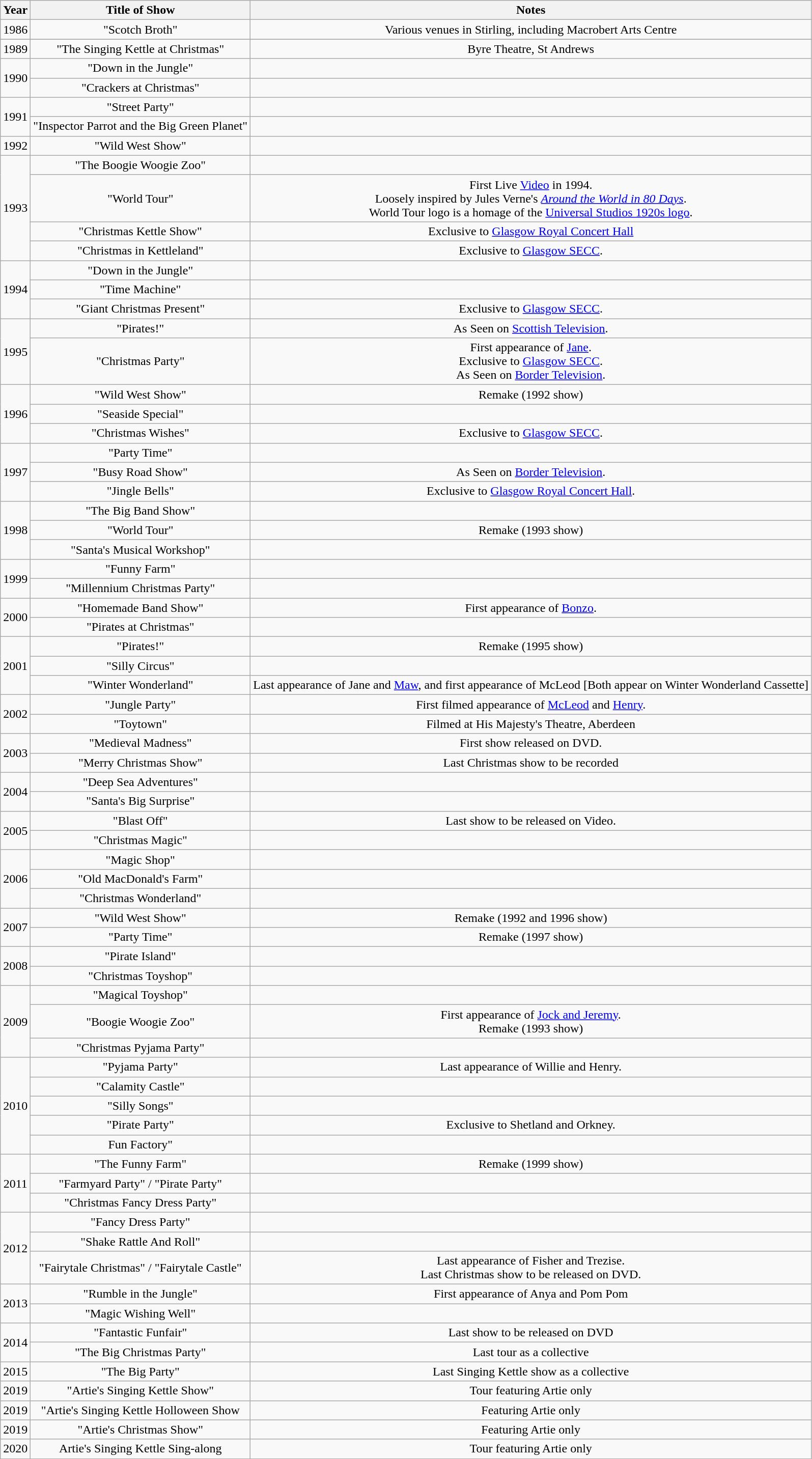<table class="wikitable" style="text-align:center;">
<tr>
<th>Year</th>
<th>Title of Show</th>
<th>Notes</th>
</tr>
<tr>
<td>1986</td>
<td>"Scotch Broth"</td>
<td>Various venues in Stirling, including Macrobert Arts Centre</td>
</tr>
<tr>
</tr>
<tr>
<td>1989</td>
<td>"The Singing Kettle at Christmas"</td>
<td>Byre Theatre, St Andrews</td>
</tr>
<tr>
<td rowspan="2">1990</td>
<td>"Down in the Jungle"</td>
<td></td>
</tr>
<tr>
<td>"Crackers at Christmas"</td>
<td></td>
</tr>
<tr>
<td rowspan="2">1991</td>
<td>"Street Party"</td>
<td></td>
</tr>
<tr>
<td>"Inspector Parrot and the Big Green Planet"</td>
<td></td>
</tr>
<tr>
<td>1992</td>
<td>"Wild West Show"</td>
<td></td>
</tr>
<tr>
<td rowspan="4">1993</td>
<td>"The Boogie Woogie Zoo"</td>
<td></td>
</tr>
<tr>
<td>"World Tour"</td>
<td>First Live <a href='#'>Video</a> in 1994.<br>Loosely inspired by Jules Verne's <em><a href='#'>Around the World in 80 Days</a></em>.<br>World Tour logo is a homage of the <a href='#'>Universal Studios 1920s logo</a>.</td>
</tr>
<tr>
<td>"Christmas Kettle Show"</td>
<td>Exclusive to <a href='#'>Glasgow Royal Concert Hall</a></td>
</tr>
<tr>
<td>"Christmas in Kettleland"</td>
<td>Exclusive to <a href='#'>Glasgow SECC</a>.</td>
</tr>
<tr>
<td rowspan="3">1994</td>
<td align="centre">"Down in the Jungle"</td>
<td></td>
</tr>
<tr>
<td>"Time Machine"</td>
<td></td>
</tr>
<tr>
<td>"Giant Christmas Present"</td>
<td>Exclusive to <a href='#'>Glasgow SECC</a>.</td>
</tr>
<tr>
<td rowspan="2">1995</td>
<td>"Pirates!"</td>
<td>As Seen on <a href='#'>Scottish Television</a>.</td>
</tr>
<tr>
<td>"Christmas Party"</td>
<td>First appearance of <a href='#'>Jane</a>.<br>Exclusive to <a href='#'>Glasgow SECC</a>.<br>As Seen on <a href='#'>Border Television</a>.</td>
</tr>
<tr>
<td rowspan="3">1996</td>
<td>"Wild West Show"</td>
<td>Remake (1992 show)</td>
</tr>
<tr>
<td>"Seaside Special"</td>
<td></td>
</tr>
<tr>
<td>"Christmas Wishes"</td>
<td>Exclusive to <a href='#'>Glasgow SECC</a>.</td>
</tr>
<tr>
<td rowspan="3">1997</td>
<td>"Party Time"</td>
<td></td>
</tr>
<tr>
<td>"Busy Road Show"</td>
<td>As Seen on <a href='#'>Border Television</a>.</td>
</tr>
<tr>
<td>"Jingle Bells"</td>
<td>Exclusive to <a href='#'>Glasgow Royal Concert Hall</a>.</td>
</tr>
<tr>
<td rowspan="3">1998</td>
<td>"The Big Band Show"</td>
<td></td>
</tr>
<tr>
<td>"World Tour"</td>
<td>Remake (1993 show)</td>
</tr>
<tr>
<td>"Santa's Musical Workshop"</td>
<td></td>
</tr>
<tr>
<td rowspan="2">1999</td>
<td>"Funny Farm"</td>
<td></td>
</tr>
<tr>
<td>"Millennium Christmas Party"</td>
<td></td>
</tr>
<tr>
<td rowspan="2">2000</td>
<td>"Homemade Band Show"</td>
<td>First appearance of <a href='#'>Bonzo</a>.</td>
</tr>
<tr>
<td>"Pirates at Christmas"</td>
<td></td>
</tr>
<tr>
<td rowspan="3">2001</td>
<td>"Pirates!"</td>
<td>Remake (1995 show)</td>
</tr>
<tr>
<td>"Silly Circus"</td>
<td></td>
</tr>
<tr>
<td>"Winter Wonderland"</td>
<td>Last appearance of Jane and <a href='#'>Maw</a>, and first appearance of McLeod [Both appear on Winter Wonderland Cassette]</td>
</tr>
<tr>
<td rowspan="2">2002</td>
<td>"Jungle Party"</td>
<td>First filmed appearance of <a href='#'>McLeod</a> and <a href='#'>Henry</a>.</td>
</tr>
<tr>
<td>"Toytown"</td>
<td>Filmed at His Majesty's Theatre, Aberdeen</td>
</tr>
<tr>
<td rowspan="2">2003</td>
<td>"Medieval Madness"</td>
<td>First show released on DVD.</td>
</tr>
<tr>
<td>"Merry Christmas Show"</td>
<td>Last Christmas show to be recorded</td>
</tr>
<tr>
<td rowspan="2">2004</td>
<td>"Deep Sea Adventures"</td>
<td></td>
</tr>
<tr>
<td>"Santa's Big Surprise"</td>
<td></td>
</tr>
<tr>
<td rowspan="2">2005</td>
<td>"Blast Off"</td>
<td>Last show to be released on Video.</td>
</tr>
<tr>
<td>"Christmas Magic"</td>
<td></td>
</tr>
<tr>
<td rowspan="3">2006</td>
<td>"Magic Shop"</td>
<td></td>
</tr>
<tr>
<td>"Old MacDonald's Farm"</td>
<td></td>
</tr>
<tr>
<td>"Christmas Wonderland"</td>
<td></td>
</tr>
<tr>
<td rowspan="2">2007</td>
<td>"Wild West Show"</td>
<td>Remake (1992 and 1996 show)</td>
</tr>
<tr>
<td>"Party Time"</td>
<td>Remake (1997 show)</td>
</tr>
<tr>
<td rowspan="2">2008</td>
<td>"Pirate Island"</td>
<td></td>
</tr>
<tr>
<td>"Christmas Toyshop"</td>
<td></td>
</tr>
<tr>
<td rowspan="3">2009</td>
<td>"Magical Toyshop"</td>
<td></td>
</tr>
<tr>
<td>"Boogie Woogie Zoo"</td>
<td>First appearance of <a href='#'>Jock and Jeremy</a>.<br>Remake (1993 show)</td>
</tr>
<tr>
<td>"Christmas Pyjama Party"</td>
<td></td>
</tr>
<tr>
<td rowspan="5">2010</td>
<td>"Pyjama Party"</td>
<td>Last appearance of Willie and Henry.</td>
</tr>
<tr>
<td>"Calamity Castle"</td>
<td></td>
</tr>
<tr>
<td>"Silly Songs"</td>
<td></td>
</tr>
<tr>
<td>"Pirate Party"</td>
<td>Exclusive to Shetland and Orkney.</td>
</tr>
<tr>
<td "Fun Factory (The Singing Kettle Tour)>Fun Factory"</td>
<td></td>
</tr>
<tr>
<td rowspan="3">2011</td>
<td>"The Funny Farm"</td>
<td>Remake (1999 show)</td>
</tr>
<tr>
<td>"Farmyard Party"  / "Pirate Party"</td>
<td></td>
</tr>
<tr>
<td>"Christmas Fancy Dress Party"</td>
<td></td>
</tr>
<tr>
<td rowspan="3">2012</td>
<td>"Fancy Dress Party"</td>
<td></td>
</tr>
<tr>
<td>"Shake Rattle And Roll"</td>
<td></td>
</tr>
<tr>
<td>"Fairytale Christmas"  / "Fairytale Castle"</td>
<td>Last appearance of Fisher and Trezise.<br>Last Christmas show to be released on DVD.</td>
</tr>
<tr Fairytale Castle DVD filmed at Alhambra theatre Dumfernline>
<td rowspan="2">2013</td>
<td>"Rumble in the Jungle"</td>
<td>First appearance of Anya and Pom Pom</td>
</tr>
<tr>
<td>"Magic Wishing Well"</td>
<td></td>
</tr>
<tr>
<td rowspan="2">2014</td>
<td>"Fantastic Funfair"</td>
<td>Last show to be released on DVD</td>
</tr>
<tr>
<td>"The Big Christmas Party"</td>
<td>Last tour as a collective</td>
</tr>
<tr>
<td>2015</td>
<td>"The Big Party"</td>
<td>Last Singing Kettle show as a collective</td>
</tr>
<tr>
<td>2019</td>
<td>"Artie's Singing Kettle Show"</td>
<td>Tour featuring Artie only</td>
</tr>
<tr>
<td>2019</td>
<td>"Artie's Singing Kettle Holloween Show</td>
<td>Featuring Artie only</td>
</tr>
<tr>
<td>2019</td>
<td>"Artie's Christmas Show"</td>
<td>Featuring Artie only</td>
</tr>
<tr>
<td>2020</td>
<td>Artie's Singing Kettle Sing-along</td>
<td>Tour featuring Artie only</td>
</tr>
</table>
